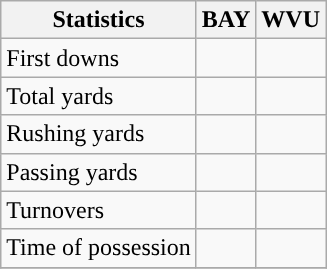<table class="wikitable">
<tr>
<th>Statistics</th>
<th>BAY</th>
<th>WVU</th>
</tr>
<tr>
<td>First downs</td>
<td></td>
<td></td>
</tr>
<tr>
<td>Total yards</td>
<td></td>
<td></td>
</tr>
<tr>
<td>Rushing yards</td>
<td></td>
<td></td>
</tr>
<tr>
<td>Passing yards</td>
<td></td>
<td></td>
</tr>
<tr>
<td>Turnovers</td>
<td></td>
<td></td>
</tr>
<tr>
<td>Time of possession</td>
<td></td>
<td></td>
</tr>
<tr>
</tr>
</table>
